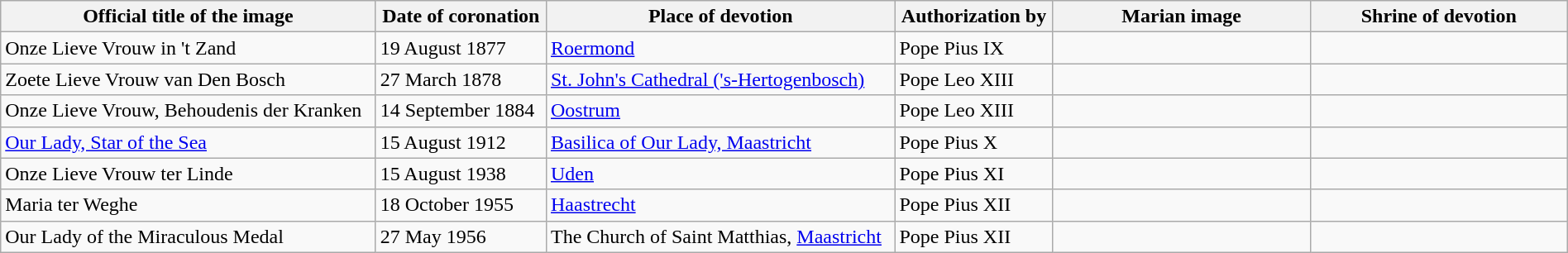<table class="wikitable sortable" width="100%">
<tr>
<th>Official title of the image</th>
<th data-sort-type="date">Date of coronation</th>
<th>Place of devotion</th>
<th>Authorization by</th>
<th width=200px class=unsortable>Marian image</th>
<th width=200px class=unsortable>Shrine of devotion</th>
</tr>
<tr>
<td>Onze Lieve Vrouw in 't Zand</td>
<td>19 August 1877</td>
<td><a href='#'>Roermond</a></td>
<td>Pope Pius IX</td>
<td></td>
<td></td>
</tr>
<tr>
<td>Zoete Lieve Vrouw van Den Bosch</td>
<td>27 March 1878</td>
<td><a href='#'>St. John's Cathedral ('s-Hertogenbosch)</a></td>
<td>Pope Leo XIII</td>
<td></td>
<td></td>
</tr>
<tr>
<td>Onze Lieve Vrouw, Behoudenis der Kranken</td>
<td>14 September 1884</td>
<td><a href='#'>Oostrum</a></td>
<td>Pope Leo XIII</td>
<td></td>
<td></td>
</tr>
<tr>
<td><a href='#'>Our Lady, Star of the Sea</a></td>
<td>15 August 1912</td>
<td><a href='#'>Basilica of Our Lady, Maastricht</a></td>
<td>Pope Pius X</td>
<td></td>
<td></td>
</tr>
<tr>
<td>Onze Lieve Vrouw ter Linde</td>
<td>15 August 1938</td>
<td><a href='#'>Uden</a></td>
<td>Pope Pius XI</td>
<td></td>
<td></td>
</tr>
<tr>
<td>Maria ter Weghe</td>
<td>18 October 1955</td>
<td><a href='#'>Haastrecht</a></td>
<td>Pope Pius XII</td>
<td></td>
<td></td>
</tr>
<tr>
<td>Our Lady of the Miraculous Medal</td>
<td>27 May 1956</td>
<td>The Church of Saint Matthias, <a href='#'>Maastricht</a></td>
<td>Pope Pius XII</td>
<td></td>
<td></td>
</tr>
</table>
